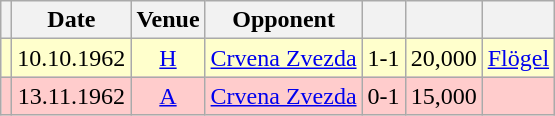<table class="wikitable" Style="text-align: center">
<tr>
<th></th>
<th>Date</th>
<th>Venue</th>
<th>Opponent</th>
<th></th>
<th></th>
<th></th>
</tr>
<tr style="background:#ffc">
<td></td>
<td>10.10.1962</td>
<td><a href='#'>H</a></td>
<td align="left"><a href='#'>Crvena Zvezda</a> </td>
<td>1-1</td>
<td align="right">20,000</td>
<td align="left"><a href='#'>Flögel</a> </td>
</tr>
<tr style="background:#fcc">
<td></td>
<td>13.11.1962</td>
<td><a href='#'>A</a></td>
<td align="left"><a href='#'>Crvena Zvezda</a> </td>
<td>0-1</td>
<td align="right">15,000</td>
<td align="left"></td>
</tr>
</table>
